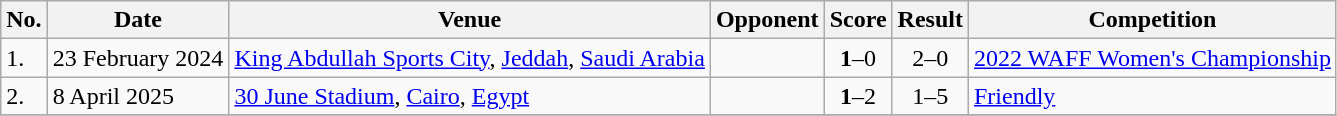<table class="wikitable">
<tr>
<th>No.</th>
<th>Date</th>
<th>Venue</th>
<th>Opponent</th>
<th>Score</th>
<th>Result</th>
<th>Competition</th>
</tr>
<tr>
<td>1.</td>
<td>23 February 2024</td>
<td><a href='#'>King Abdullah Sports City</a>, <a href='#'>Jeddah</a>, <a href='#'>Saudi Arabia</a></td>
<td></td>
<td align=center><strong>1</strong>–0</td>
<td align=center>2–0</td>
<td><a href='#'>2022 WAFF Women's Championship</a></td>
</tr>
<tr>
<td>2.</td>
<td>8 April 2025</td>
<td><a href='#'>30 June Stadium</a>, <a href='#'>Cairo</a>, <a href='#'>Egypt</a></td>
<td></td>
<td align=center><strong>1</strong>–2</td>
<td align=center>1–5</td>
<td><a href='#'>Friendly</a></td>
</tr>
<tr>
</tr>
</table>
